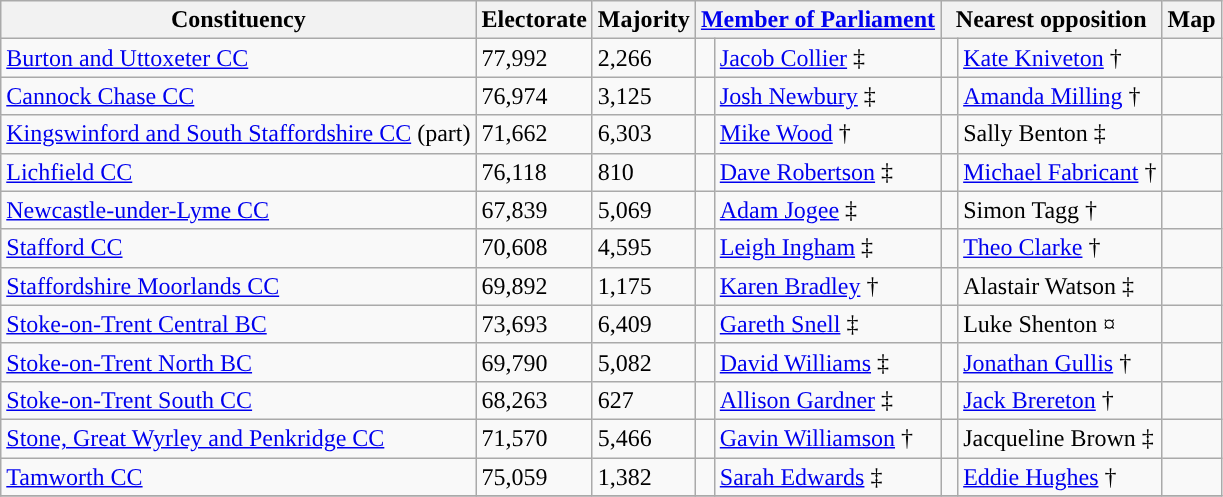<table class="wikitable sortable">
<tr>
<th rowspan=1>Constituency</th>
<th rowspan=1>Electorate</th>
<th rowspan=1>Majority</th>
<th colspan=2 class=unsortable><a href='#'>Member of Parliament</a></th>
<th colspan=2 class=unsortable>Nearest opposition<br></th>
<th rowspan=1 class=unsortable>Map</th>
</tr>
<tr>
<td><a href='#'>Burton and Uttoxeter CC</a></td>
<td>77,992</td>
<td>2,266</td>
<td style="color:inherit;background:"> </td>
<td><a href='#'>Jacob Collier</a> ‡</td>
<td style="color:inherit;background:"> </td>
<td><a href='#'>Kate Kniveton</a> †</td>
<td></td>
</tr>
<tr>
<td><a href='#'>Cannock Chase CC</a></td>
<td>76,974</td>
<td>3,125</td>
<td style="color:inherit;background:"> </td>
<td><a href='#'>Josh Newbury</a> ‡</td>
<td style="color:inherit;background:"> </td>
<td><a href='#'>Amanda Milling</a> †</td>
<td></td>
</tr>
<tr>
<td><a href='#'>Kingswinford and South Staffordshire CC</a> (part)</td>
<td>71,662</td>
<td>6,303</td>
<td style="color:inherit;background:"> </td>
<td><a href='#'>Mike Wood</a> †</td>
<td style="color:inherit;background:"> </td>
<td>Sally Benton ‡</td>
<td></td>
</tr>
<tr>
<td><a href='#'>Lichfield CC</a></td>
<td>76,118</td>
<td>810</td>
<td style="color:inherit;background:"> </td>
<td><a href='#'>Dave Robertson</a> ‡</td>
<td style="color:inherit;background:"> </td>
<td><a href='#'>Michael Fabricant</a> †</td>
<td></td>
</tr>
<tr>
<td><a href='#'>Newcastle-under-Lyme CC</a></td>
<td>67,839</td>
<td>5,069</td>
<td style="color:inherit;background:"> </td>
<td><a href='#'>Adam Jogee</a> ‡</td>
<td style="color:inherit;background:"> </td>
<td>Simon Tagg †</td>
<td></td>
</tr>
<tr>
<td><a href='#'>Stafford CC</a></td>
<td>70,608</td>
<td>4,595</td>
<td style="color:inherit;background:"> </td>
<td><a href='#'>Leigh Ingham</a> ‡</td>
<td style="color:inherit;background:"> </td>
<td><a href='#'>Theo Clarke</a> †</td>
<td></td>
</tr>
<tr>
<td><a href='#'>Staffordshire Moorlands CC</a></td>
<td>69,892</td>
<td>1,175</td>
<td style="color:inherit;background:"> </td>
<td><a href='#'>Karen Bradley</a> †</td>
<td style="color:inherit;background:"> </td>
<td>Alastair Watson ‡</td>
<td></td>
</tr>
<tr>
<td><a href='#'>Stoke-on-Trent Central BC</a></td>
<td>73,693</td>
<td>6,409</td>
<td style="color:inherit;background:"> </td>
<td><a href='#'>Gareth Snell</a> ‡</td>
<td style="color:inherit;background:"> </td>
<td>Luke Shenton ¤</td>
<td></td>
</tr>
<tr>
<td><a href='#'>Stoke-on-Trent North BC</a></td>
<td>69,790</td>
<td>5,082</td>
<td style="color:inherit;background:"> </td>
<td><a href='#'>David Williams</a> ‡</td>
<td style="color:inherit;background:"> </td>
<td><a href='#'>Jonathan Gullis</a> †</td>
<td></td>
</tr>
<tr>
<td><a href='#'>Stoke-on-Trent South CC</a></td>
<td>68,263</td>
<td>627</td>
<td style="color:inherit;background:"> </td>
<td><a href='#'>Allison Gardner</a> ‡</td>
<td style="color:inherit;background:"> </td>
<td><a href='#'>Jack Brereton</a> †</td>
<td></td>
</tr>
<tr>
<td><a href='#'>Stone, Great Wyrley and Penkridge CC</a></td>
<td>71,570</td>
<td>5,466</td>
<td style="color:inherit;background:"> </td>
<td><a href='#'>Gavin Williamson</a> †</td>
<td style="color:inherit;background:"> </td>
<td>Jacqueline Brown ‡</td>
<td></td>
</tr>
<tr>
<td><a href='#'>Tamworth CC</a></td>
<td>75,059</td>
<td>1,382</td>
<td style="color:inherit;background:"> </td>
<td><a href='#'>Sarah Edwards</a> ‡</td>
<td style="color:inherit;background:"> </td>
<td><a href='#'>Eddie Hughes</a> †</td>
<td></td>
</tr>
<tr>
</tr>
</table>
